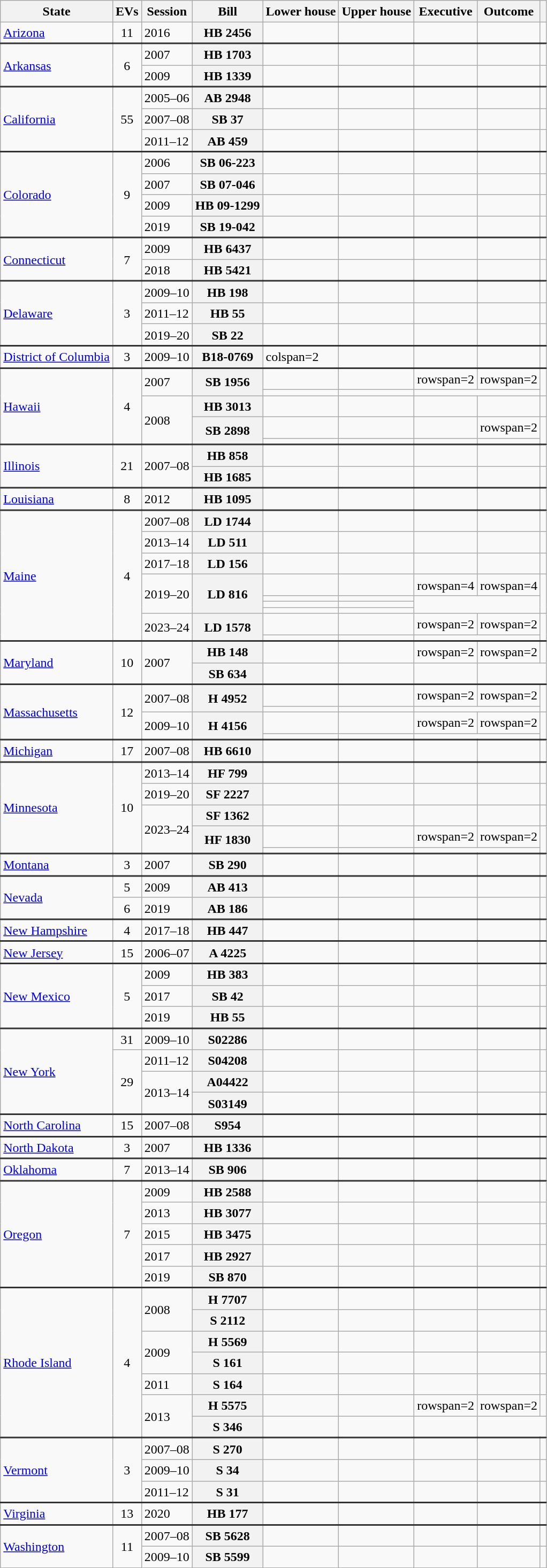<table class="wikitable sortable plainrowheaders" style="line-height:1.2">
<tr>
<th scope="col">State</th>
<th scope="col">EVs</th>
<th scope="col">Session</th>
<th scope="col" class="unsortable">Bill</th>
<th scope="col" class="unsortable">Lower house</th>
<th scope="col" class="unsortable">Upper house</th>
<th scope="col" class="unsortable">Executive</th>
<th scope="col">Outcome</th>
<th scope="col" class="unsortable"></th>
</tr>
<tr>
<td><a href='#'>Arizona</a></td>
<td align=center>11</td>
<td>2016</td>
<th scope="row">HB 2456</th>
<td></td>
<td></td>
<td></td>
<td></td>
<td align=center></td>
</tr>
<tr style="border-top:solid 2px #333333">
<td rowspan=2><a href='#'>Arkansas</a></td>
<td rowspan=2 align=center>6</td>
<td>2007</td>
<th scope="row">HB 1703</th>
<td></td>
<td></td>
<td></td>
<td></td>
<td align=center></td>
</tr>
<tr>
<td>2009</td>
<th scope="row">HB 1339</th>
<td></td>
<td></td>
<td></td>
<td></td>
<td align=center></td>
</tr>
<tr style="border-top:solid 2px #333333">
<td rowspan=3><a href='#'>California</a></td>
<td rowspan=3 align=center>55</td>
<td>2005–06</td>
<th scope="row">AB 2948</th>
<td></td>
<td></td>
<td></td>
<td></td>
<td align=center></td>
</tr>
<tr>
<td>2007–08</td>
<th scope="row">SB 37</th>
<td></td>
<td></td>
<td></td>
<td></td>
<td align=center></td>
</tr>
<tr>
<td>2011–12</td>
<th scope="row">AB 459</th>
<td></td>
<td></td>
<td></td>
<td></td>
<td align=center></td>
</tr>
<tr style="border-top:solid 2px #333333">
<td rowspan=4><a href='#'>Colorado</a></td>
<td rowspan=4 align=center>9</td>
<td>2006</td>
<th scope="row">SB 06-223</th>
<td></td>
<td></td>
<td></td>
<td></td>
<td align=center></td>
</tr>
<tr>
<td>2007</td>
<th scope="row">SB 07-046</th>
<td></td>
<td></td>
<td></td>
<td></td>
<td align=center></td>
</tr>
<tr>
<td>2009</td>
<th scope="row">HB 09-1299</th>
<td></td>
<td></td>
<td></td>
<td></td>
<td align=center></td>
</tr>
<tr>
<td>2019</td>
<th scope="row">SB 19-042</th>
<td></td>
<td></td>
<td></td>
<td></td>
<td align=center></td>
</tr>
<tr style="border-top:solid 2px #333333">
<td rowspan=2><a href='#'>Connecticut</a></td>
<td rowspan=2 align=center>7</td>
<td>2009</td>
<th scope="row">HB 6437</th>
<td></td>
<td></td>
<td></td>
<td></td>
<td align=center></td>
</tr>
<tr>
<td>2018</td>
<th scope="row">HB 5421</th>
<td></td>
<td></td>
<td></td>
<td></td>
<td align=center></td>
</tr>
<tr style="border-top:solid 2px #333333">
<td rowspan=3><a href='#'>Delaware</a></td>
<td rowspan=3 align=center>3</td>
<td>2009–10</td>
<th scope="row">HB 198</th>
<td></td>
<td></td>
<td></td>
<td></td>
<td align=center></td>
</tr>
<tr>
<td>2011–12</td>
<th scope="row">HB 55</th>
<td></td>
<td></td>
<td></td>
<td></td>
<td align=center></td>
</tr>
<tr>
<td>2019–20</td>
<th scope="row">SB 22</th>
<td></td>
<td></td>
<td></td>
<td></td>
<td align=center></td>
</tr>
<tr style="border-top:solid 2px #333333">
<td><a href='#'>District of Columbia</a></td>
<td align=center>3</td>
<td>2009–10</td>
<th scope="row">B18-0769</th>
<td>colspan=2 </td>
<td></td>
<td></td>
<td align=center></td>
</tr>
<tr style="border-top:solid 2px #333333">
<td rowspan=5><a href='#'>Hawaii</a></td>
<td rowspan=5 align=center>4</td>
<td rowspan=2>2007</td>
<th scope="row" rowspan=2>SB 1956</th>
<td></td>
<td></td>
<td>rowspan=2 </td>
<td>rowspan=2 </td>
<td rowspan=2 align=center></td>
</tr>
<tr>
<td></td>
<td></td>
</tr>
<tr>
<td rowspan=3>2008</td>
<th scope="row">HB 3013</th>
<td></td>
<td></td>
<td></td>
<td></td>
<td align=center></td>
</tr>
<tr>
<th scope="row" rowspan=2>SB 2898</th>
<td></td>
<td></td>
<td></td>
<td>rowspan=2 </td>
<td rowspan=2 align=center></td>
</tr>
<tr>
<td></td>
<td></td>
<td></td>
</tr>
<tr style="border-top:solid 2px #333333">
<td rowspan=2><a href='#'>Illinois</a></td>
<td rowspan=2 align=center>21</td>
<td rowspan=2>2007–08</td>
<th scope="row">HB 858</th>
<td></td>
<td></td>
<td></td>
<td></td>
<td align=center></td>
</tr>
<tr>
<th scope="row">HB 1685</th>
<td></td>
<td></td>
<td></td>
<td></td>
<td align=center></td>
</tr>
<tr style="border-top:solid 2px #333333">
<td><a href='#'>Louisiana</a></td>
<td align=center>8</td>
<td>2012</td>
<th scope="row">HB 1095</th>
<td></td>
<td></td>
<td></td>
<td></td>
<td align=center></td>
</tr>
<tr style="border-top:solid 2px #333333">
<td rowspan=9><a href='#'>Maine</a></td>
<td rowspan=9 align=center>4</td>
<td>2007–08</td>
<th scope="row">LD 1744</th>
<td></td>
<td></td>
<td></td>
<td></td>
<td align=center></td>
</tr>
<tr>
<td>2013–14</td>
<th scope="row">LD 511</th>
<td></td>
<td></td>
<td></td>
<td></td>
<td align=center></td>
</tr>
<tr>
<td>2017–18</td>
<th scope="row">LD 156</th>
<td></td>
<td></td>
<td></td>
<td></td>
<td align=center></td>
</tr>
<tr>
<td rowspan=4>2019–20</td>
<th scope="row" rowspan=4>LD 816</th>
<td></td>
<td></td>
<td>rowspan=4 </td>
<td>rowspan=4 </td>
<td rowspan=4 align=center></td>
</tr>
<tr>
<td></td>
<td></td>
</tr>
<tr>
<td></td>
<td></td>
</tr>
<tr>
<td></td>
<td></td>
</tr>
<tr>
<td rowspan=2>2023–24</td>
<th rowspan=2 scope="row">LD 1578</th>
<td></td>
<td></td>
<td>rowspan=2 </td>
<td>rowspan=2 </td>
<td rowspan=2 align=center></td>
</tr>
<tr>
<td></td>
<td></td>
</tr>
<tr style="border-top:solid 2px #333333">
<td rowspan=2><a href='#'>Maryland</a></td>
<td rowspan=2 align=center>10</td>
<td rowspan=2>2007</td>
<th scope="row">HB 148</th>
<td></td>
<td></td>
<td>rowspan=2 </td>
<td>rowspan=2 </td>
<td align=center></td>
</tr>
<tr>
<th scope="row">SB 634</th>
<td></td>
<td></td>
<td align=center></td>
</tr>
<tr style="border-top:solid 2px #333333">
<td rowspan=4><a href='#'>Massachusetts</a></td>
<td rowspan=4 align=center>12</td>
<td rowspan=2>2007–08</td>
<th scope="row" rowspan=2>H 4952</th>
<td></td>
<td></td>
<td>rowspan=2 </td>
<td>rowspan=2 </td>
<td rowspan=2 align=center></td>
</tr>
<tr>
<td></td>
<td></td>
</tr>
<tr>
<td rowspan=2>2009–10</td>
<th scope="row" rowspan=2>H 4156</th>
<td></td>
<td></td>
<td>rowspan=2 </td>
<td>rowspan=2 </td>
<td rowspan=2 align=center></td>
</tr>
<tr>
<td></td>
<td></td>
</tr>
<tr style="border-top:solid 2px #333333">
<td><a href='#'>Michigan</a></td>
<td align=center>17</td>
<td>2007–08</td>
<th scope="row">HB 6610</th>
<td></td>
<td></td>
<td></td>
<td></td>
<td align=center></td>
</tr>
<tr style="border-top:solid 2px #333333">
<td rowspan=5><a href='#'>Minnesota</a></td>
<td rowspan=5 align=center>10</td>
<td>2013–14</td>
<th scope="row">HF 799</th>
<td></td>
<td></td>
<td></td>
<td></td>
<td align=center></td>
</tr>
<tr>
<td>2019–20</td>
<th scope="row">SF 2227</th>
<td></td>
<td></td>
<td></td>
<td></td>
<td align=center></td>
</tr>
<tr>
<td rowspan=3>2023–24</td>
<th scope="row">SF 1362</th>
<td></td>
<td></td>
<td></td>
<td></td>
<td align=center></td>
</tr>
<tr>
<th rowspan=2 scope="row">HF 1830</th>
<td></td>
<td></td>
<td>rowspan=2 </td>
<td>rowspan=2 </td>
<td rowspan=2 align=center></td>
</tr>
<tr>
<td></td>
<td></td>
</tr>
<tr style="border-top:solid 2px #333333">
<td><a href='#'>Montana</a></td>
<td align=center>3</td>
<td>2007</td>
<th scope="row">SB 290</th>
<td></td>
<td></td>
<td></td>
<td></td>
<td align=center></td>
</tr>
<tr style="border-top:solid 2px #333333">
<td rowspan=2><a href='#'>Nevada</a></td>
<td align=center>5</td>
<td>2009</td>
<th scope="row">AB 413</th>
<td></td>
<td></td>
<td></td>
<td></td>
<td align=center></td>
</tr>
<tr>
<td align=center>6</td>
<td>2019</td>
<th scope="row">AB 186</th>
<td></td>
<td></td>
<td></td>
<td></td>
<td align=center></td>
</tr>
<tr style="border-top:solid 2px #333333">
<td><a href='#'>New Hampshire</a></td>
<td align=center>4</td>
<td>2017–18</td>
<th scope="row">HB 447</th>
<td></td>
<td></td>
<td></td>
<td></td>
<td align=center></td>
</tr>
<tr style="border-top:solid 2px #333333">
<td><a href='#'>New Jersey</a></td>
<td align=center>15</td>
<td>2006–07</td>
<th scope="row">A 4225</th>
<td></td>
<td></td>
<td></td>
<td></td>
<td align=center></td>
</tr>
<tr style="border-top:solid 2px #333333">
<td rowspan=3><a href='#'>New Mexico</a></td>
<td rowspan=3 align=center>5</td>
<td>2009</td>
<th scope="row">HB 383</th>
<td></td>
<td></td>
<td></td>
<td></td>
<td align=center></td>
</tr>
<tr>
<td>2017</td>
<th scope="row">SB 42</th>
<td></td>
<td></td>
<td></td>
<td></td>
<td align=center></td>
</tr>
<tr>
<td>2019</td>
<th scope="row">HB 55</th>
<td></td>
<td></td>
<td></td>
<td></td>
<td align=center></td>
</tr>
<tr style="border-top:solid 2px #333333">
<td rowspan=4><a href='#'>New York</a></td>
<td align=center>31</td>
<td>2009–10</td>
<th scope="row">S02286</th>
<td></td>
<td></td>
<td></td>
<td></td>
<td align=center></td>
</tr>
<tr>
<td rowspan=3 align=center>29</td>
<td>2011–12</td>
<th scope="row">S04208</th>
<td></td>
<td></td>
<td></td>
<td></td>
<td align=center></td>
</tr>
<tr>
<td rowspan=2>2013–14</td>
<th scope="row">A04422</th>
<td></td>
<td></td>
<td></td>
<td></td>
<td align=center></td>
</tr>
<tr>
<th scope="row">S03149</th>
<td></td>
<td></td>
<td></td>
<td></td>
<td align=center></td>
</tr>
<tr style="border-top:solid 2px #333333">
<td><a href='#'>North Carolina</a></td>
<td align=center>15</td>
<td>2007–08</td>
<th scope="row">S954</th>
<td></td>
<td></td>
<td></td>
<td></td>
<td align=center></td>
</tr>
<tr style="border-top:solid 2px #333333">
<td><a href='#'>North Dakota</a></td>
<td align=center>3</td>
<td>2007</td>
<th scope="row">HB 1336</th>
<td></td>
<td></td>
<td></td>
<td></td>
<td align=center></td>
</tr>
<tr style="border-top:solid 2px #333333">
<td><a href='#'>Oklahoma</a></td>
<td align=center>7</td>
<td>2013–14</td>
<th scope="row">SB 906</th>
<td></td>
<td></td>
<td></td>
<td></td>
<td align=center></td>
</tr>
<tr style="border-top:solid 2px #333333">
<td rowspan=5><a href='#'>Oregon</a></td>
<td rowspan=5 align=center>7</td>
<td>2009</td>
<th scope="row">HB 2588</th>
<td></td>
<td></td>
<td></td>
<td></td>
<td align=center></td>
</tr>
<tr>
<td>2013</td>
<th scope="row">HB 3077</th>
<td></td>
<td></td>
<td></td>
<td></td>
<td align=center></td>
</tr>
<tr>
<td>2015</td>
<th scope="row">HB 3475</th>
<td></td>
<td></td>
<td></td>
<td></td>
<td align=center></td>
</tr>
<tr>
<td>2017</td>
<th scope="row">HB 2927</th>
<td></td>
<td></td>
<td></td>
<td></td>
<td align=center></td>
</tr>
<tr>
<td>2019</td>
<th scope="row">SB 870</th>
<td></td>
<td></td>
<td></td>
<td></td>
<td align=center></td>
</tr>
<tr style="border-top:solid 2px #333333">
<td rowspan=7><a href='#'>Rhode Island</a></td>
<td rowspan=7 align=center>4</td>
<td rowspan=2>2008</td>
<th scope="row">H 7707</th>
<td></td>
<td></td>
<td></td>
<td></td>
<td align=center></td>
</tr>
<tr>
<th scope="row">S 2112</th>
<td></td>
<td></td>
<td></td>
<td></td>
<td align=center></td>
</tr>
<tr>
<td rowspan=2>2009</td>
<th scope="row">H 5569</th>
<td></td>
<td></td>
<td></td>
<td></td>
<td align=center></td>
</tr>
<tr>
<th scope="row">S 161</th>
<td></td>
<td></td>
<td></td>
<td></td>
<td align=center></td>
</tr>
<tr>
<td>2011</td>
<th scope="row">S 164</th>
<td></td>
<td></td>
<td></td>
<td></td>
<td align=center></td>
</tr>
<tr>
<td rowspan=2>2013</td>
<th scope="row">H 5575</th>
<td></td>
<td></td>
<td>rowspan=2 </td>
<td>rowspan=2 </td>
<td align=center></td>
</tr>
<tr>
<th scope="row">S 346</th>
<td></td>
<td></td>
<td align=center></td>
</tr>
<tr style="border-top:solid 2px #333333">
<td rowspan=3><a href='#'>Vermont</a></td>
<td rowspan=3 align=center>3</td>
<td>2007–08</td>
<th scope="row">S 270</th>
<td></td>
<td></td>
<td></td>
<td></td>
<td align=center></td>
</tr>
<tr>
<td>2009–10</td>
<th scope="row">S 34</th>
<td></td>
<td></td>
<td></td>
<td></td>
<td align=center></td>
</tr>
<tr>
<td>2011–12</td>
<th scope="row">S 31</th>
<td></td>
<td></td>
<td></td>
<td></td>
<td align=center></td>
</tr>
<tr style="border-top:solid 2px #333333">
<td><a href='#'>Virginia</a></td>
<td align=center>13</td>
<td>2020</td>
<th scope="row">HB 177</th>
<td></td>
<td></td>
<td></td>
<td></td>
<td align=center></td>
</tr>
<tr style="border-top:solid 2px #333333">
<td rowspan=2><a href='#'>Washington</a></td>
<td rowspan=2 align=center>11</td>
<td>2007–08</td>
<th scope="row">SB 5628</th>
<td></td>
<td></td>
<td></td>
<td></td>
<td align=center></td>
</tr>
<tr>
<td>2009–10</td>
<th scope="row">SB 5599</th>
<td></td>
<td></td>
<td></td>
<td></td>
<td align=center></td>
</tr>
</table>
